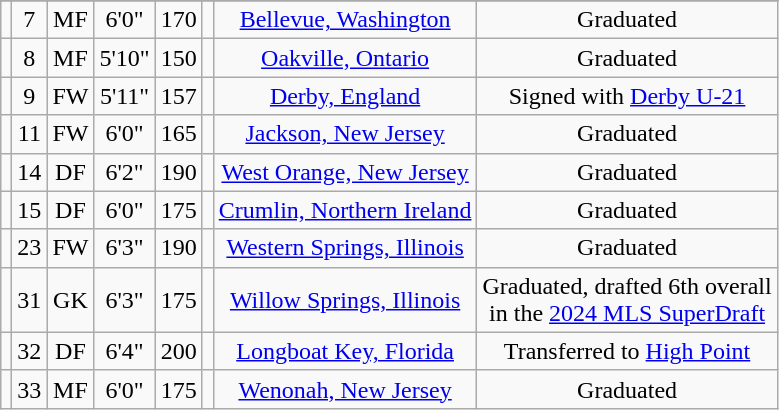<table class="wikitable sortable" border="1" style="text-align: center;">
<tr align=center>
</tr>
<tr>
<td></td>
<td>7</td>
<td>MF</td>
<td>6'0"</td>
<td>170</td>
<td></td>
<td><a href='#'>Bellevue, Washington</a></td>
<td>Graduated</td>
</tr>
<tr>
<td></td>
<td>8</td>
<td>MF</td>
<td>5'10"</td>
<td>150</td>
<td></td>
<td><a href='#'>Oakville, Ontario</a></td>
<td>Graduated</td>
</tr>
<tr>
<td></td>
<td>9</td>
<td>FW</td>
<td>5'11"</td>
<td>157</td>
<td></td>
<td><a href='#'>Derby, England</a></td>
<td>Signed with <a href='#'>Derby U-21</a></td>
</tr>
<tr>
<td></td>
<td>11</td>
<td>FW</td>
<td>6'0"</td>
<td>165</td>
<td></td>
<td><a href='#'>Jackson, New Jersey</a></td>
<td>Graduated</td>
</tr>
<tr>
<td></td>
<td>14</td>
<td>DF</td>
<td>6'2"</td>
<td>190</td>
<td></td>
<td><a href='#'>West Orange, New Jersey</a></td>
<td>Graduated</td>
</tr>
<tr>
<td></td>
<td>15</td>
<td>DF</td>
<td>6'0"</td>
<td>175</td>
<td></td>
<td><a href='#'>Crumlin, Northern Ireland</a></td>
<td>Graduated</td>
</tr>
<tr>
<td></td>
<td>23</td>
<td>FW</td>
<td>6'3"</td>
<td>190</td>
<td></td>
<td><a href='#'>Western Springs, Illinois</a></td>
<td>Graduated</td>
</tr>
<tr>
<td></td>
<td>31</td>
<td>GK</td>
<td>6'3"</td>
<td>175</td>
<td></td>
<td><a href='#'>Willow Springs, Illinois</a></td>
<td>Graduated, drafted 6th overall<br>in the <a href='#'>2024 MLS SuperDraft</a></td>
</tr>
<tr>
<td></td>
<td>32</td>
<td>DF</td>
<td>6'4"</td>
<td>200</td>
<td></td>
<td><a href='#'>Longboat Key, Florida</a></td>
<td>Transferred to <a href='#'>High Point</a></td>
</tr>
<tr>
<td></td>
<td>33</td>
<td>MF</td>
<td>6'0"</td>
<td>175</td>
<td></td>
<td><a href='#'>Wenonah, New Jersey</a></td>
<td>Graduated</td>
</tr>
</table>
